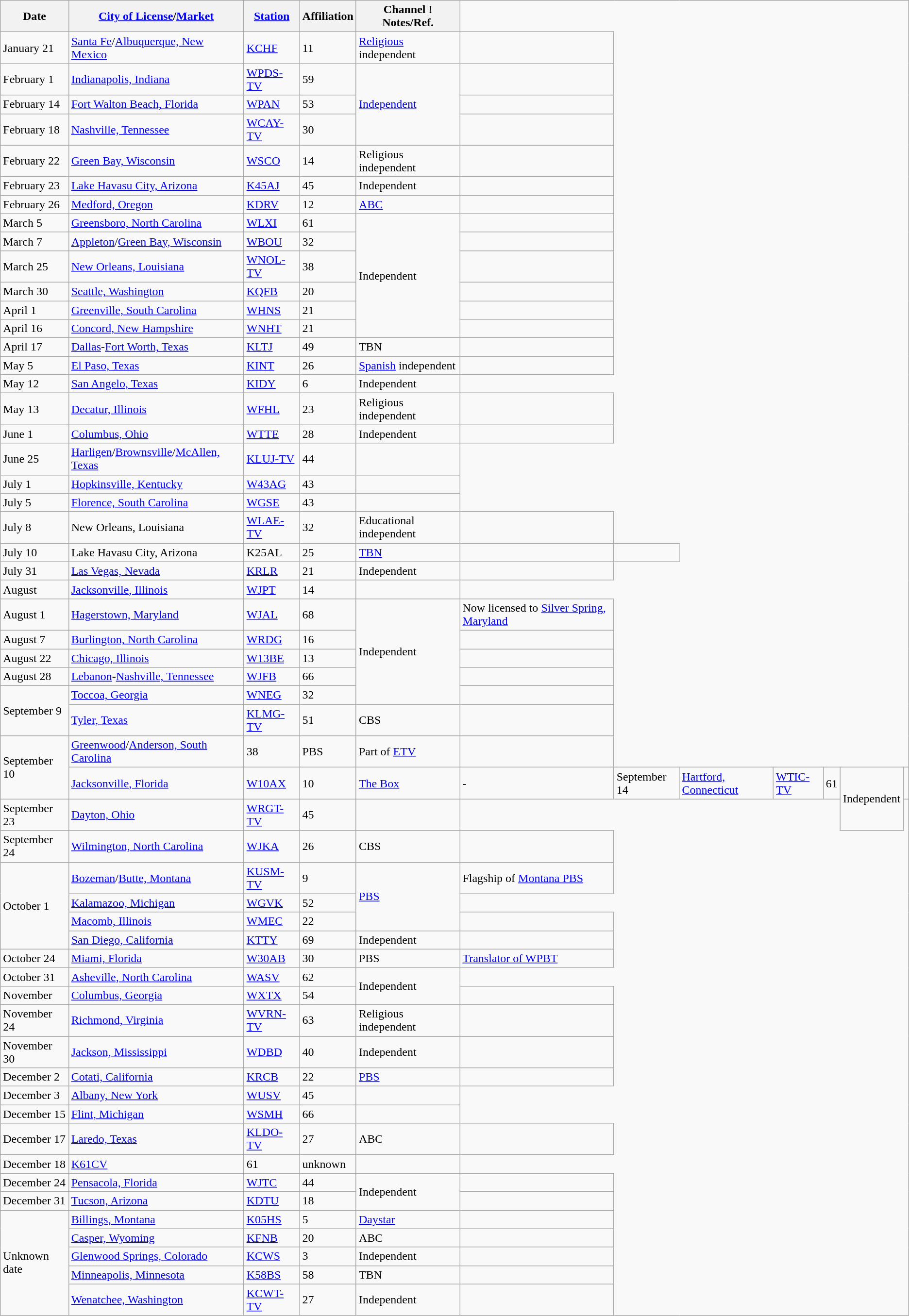<table class="wikitable sortable">
<tr>
<th>Date</th>
<th><a href='#'>City of License</a>/<a href='#'>Market</a></th>
<th><a href='#'>Station</a></th>
<th>Affiliation</th>
<th>Channel                                                                                                                                                       ! Notes/Ref.</th>
</tr>
<tr>
<td>January 21</td>
<td><a href='#'>Santa Fe</a>/<a href='#'>Albuquerque, New Mexico</a></td>
<td><a href='#'>KCHF</a></td>
<td>11</td>
<td><a href='#'>Religious</a> independent</td>
<td></td>
</tr>
<tr>
<td>February 1</td>
<td><a href='#'>Indianapolis, Indiana</a></td>
<td><a href='#'>WPDS-TV</a></td>
<td>59</td>
<td rowspan=3><a href='#'>Independent</a></td>
<td></td>
</tr>
<tr>
<td>February 14</td>
<td><a href='#'>Fort Walton Beach, Florida</a></td>
<td><a href='#'>WPAN</a></td>
<td>53</td>
<td></td>
</tr>
<tr>
<td>February 18</td>
<td><a href='#'>Nashville, Tennessee</a></td>
<td><a href='#'>WCAY-TV</a></td>
<td>30</td>
<td></td>
</tr>
<tr>
<td>February 22</td>
<td><a href='#'>Green Bay, Wisconsin</a></td>
<td><a href='#'>WSCO</a></td>
<td>14</td>
<td>Religious independent</td>
<td></td>
</tr>
<tr>
<td>February 23</td>
<td><a href='#'>Lake Havasu City, Arizona</a></td>
<td><a href='#'>K45AJ</a></td>
<td>45</td>
<td>Independent</td>
<td></td>
</tr>
<tr>
<td>February 26</td>
<td><a href='#'>Medford, Oregon</a></td>
<td><a href='#'>KDRV</a></td>
<td>12</td>
<td><a href='#'>ABC</a></td>
<td></td>
</tr>
<tr>
<td>March 5</td>
<td><a href='#'>Greensboro, North Carolina</a></td>
<td><a href='#'>WLXI</a></td>
<td>61</td>
<td rowspan=6>Independent</td>
<td></td>
</tr>
<tr>
<td>March 7</td>
<td><a href='#'>Appleton</a>/<a href='#'>Green Bay, Wisconsin</a></td>
<td><a href='#'>WBOU</a></td>
<td>32</td>
<td></td>
</tr>
<tr>
<td>March 25</td>
<td><a href='#'>New Orleans, Louisiana</a></td>
<td><a href='#'>WNOL-TV</a></td>
<td>38</td>
<td></td>
</tr>
<tr>
<td>March 30</td>
<td><a href='#'>Seattle, Washington</a></td>
<td><a href='#'>KQFB</a></td>
<td>20</td>
<td></td>
</tr>
<tr>
<td>April 1</td>
<td><a href='#'>Greenville, South Carolina</a> <br> </td>
<td><a href='#'>WHNS</a></td>
<td>21</td>
<td></td>
</tr>
<tr>
<td>April 16</td>
<td><a href='#'>Concord, New Hampshire</a></td>
<td><a href='#'>WNHT</a></td>
<td>21</td>
<td></td>
</tr>
<tr>
<td>April 17</td>
<td><a href='#'>Dallas</a>-<a href='#'>Fort Worth, Texas</a></td>
<td><a href='#'>KLTJ</a></td>
<td>49</td>
<td>TBN</td>
<td></td>
</tr>
<tr>
<td>May 5</td>
<td><a href='#'>El Paso, Texas</a></td>
<td><a href='#'>KINT</a></td>
<td>26</td>
<td><a href='#'>Spanish</a> independent</td>
<td></td>
</tr>
<tr>
<td>May 12</td>
<td><a href='#'>San Angelo, Texas</a></td>
<td><a href='#'>KIDY</a></td>
<td>6</td>
<td>Independent</td>
</tr>
<tr>
<td>May 13</td>
<td><a href='#'>Decatur, Illinois</a> <br></td>
<td><a href='#'>WFHL</a></td>
<td>23</td>
<td>Religious independent</td>
<td></td>
</tr>
<tr>
<td>June 1</td>
<td><a href='#'>Columbus, Ohio</a></td>
<td><a href='#'>WTTE</a></td>
<td>28</td>
<td rownspan=3>Independent</td>
<td></td>
</tr>
<tr>
<td>June 25</td>
<td><a href='#'>Harligen</a>/<a href='#'>Brownsville</a>/<a href='#'>McAllen, Texas</a></td>
<td><a href='#'>KLUJ-TV</a></td>
<td>44</td>
<td></td>
</tr>
<tr>
<td>July 1</td>
<td><a href='#'>Hopkinsville, Kentucky</a></td>
<td><a href='#'>W43AG</a></td>
<td>43</td>
<td></td>
</tr>
<tr>
<td>July 5</td>
<td><a href='#'>Florence, South Carolina</a></td>
<td><a href='#'>WGSE</a></td>
<td>43</td>
<td></td>
</tr>
<tr>
<td>July 8</td>
<td>New Orleans, Louisiana</td>
<td><a href='#'>WLAE-TV</a></td>
<td>32</td>
<td>Educational independent</td>
<td></td>
</tr>
<tr>
<td>July 10</td>
<td>Lake Havasu City, Arizona</td>
<td>K25AL</td>
<td>25</td>
<td><a href='#'>TBN</a></td>
<td></td>
<td></td>
</tr>
<tr>
<td>July 31</td>
<td><a href='#'>Las Vegas, Nevada</a></td>
<td><a href='#'>KRLR</a></td>
<td>21</td>
<td>Independent</td>
<td></td>
</tr>
<tr>
<td>August</td>
<td><a href='#'>Jacksonville, Illinois</a></td>
<td><a href='#'>WJPT</a></td>
<td>14</td>
<td PBS></td>
</tr>
<tr>
<td>August 1</td>
<td><a href='#'>Hagerstown, Maryland</a></td>
<td><a href='#'>WJAL</a></td>
<td>68</td>
<td rowspan=5>Independent</td>
<td>Now licensed to <a href='#'>Silver Spring, Maryland</a></td>
</tr>
<tr>
<td>August 7</td>
<td><a href='#'>Burlington, North Carolina</a> <br> </td>
<td><a href='#'>WRDG</a></td>
<td>16</td>
<td></td>
</tr>
<tr>
<td>August 22</td>
<td><a href='#'>Chicago, Illinois</a></td>
<td><a href='#'>W13BE</a></td>
<td>13</td>
<td></td>
</tr>
<tr>
<td>August 28</td>
<td><a href='#'>Lebanon</a>-<a href='#'>Nashville, Tennessee</a></td>
<td><a href='#'>WJFB</a></td>
<td>66</td>
<td></td>
</tr>
<tr>
<td rowspan=2>September 9</td>
<td><a href='#'>Toccoa, Georgia</a></td>
<td><a href='#'>WNEG</a></td>
<td>32</td>
<td></td>
</tr>
<tr>
<td><a href='#'>Tyler, Texas</a></td>
<td><a href='#'>KLMG-TV</a></td>
<td>51</td>
<td>CBS</td>
<td></td>
</tr>
<tr>
<td rowspan=2>September 10</td>
<td><a href='#'>Greenwood</a>/<a href='#'>Anderson, South Carolina</a></td>
<td>38</td>
<td>PBS</td>
<td>Part of <a href='#'>ETV</a></td>
<td></td>
</tr>
<tr>
<td><a href='#'>Jacksonville, Florida</a></td>
<td><a href='#'>W10AX</a></td>
<td>10</td>
<td><a href='#'>The Box</a></td>
<td>-</td>
<td>September 14</td>
<td><a href='#'>Hartford, Connecticut</a></td>
<td><a href='#'>WTIC-TV</a></td>
<td>61</td>
<td rowspan=2>Independent</td>
<td></td>
</tr>
<tr>
<td>September 23</td>
<td><a href='#'>Dayton, Ohio</a></td>
<td><a href='#'>WRGT-TV</a></td>
<td>45</td>
<td></td>
</tr>
<tr>
<td>September 24</td>
<td><a href='#'>Wilmington, North Carolina</a></td>
<td><a href='#'>WJKA</a></td>
<td>26</td>
<td>CBS</td>
<td></td>
</tr>
<tr>
<td rowspan=4>October 1</td>
<td><a href='#'>Bozeman</a>/<a href='#'>Butte, Montana</a></td>
<td><a href='#'>KUSM-TV</a></td>
<td>9</td>
<td rowspan=3><a href='#'>PBS</a></td>
<td>Flagship of <a href='#'>Montana PBS</a></td>
</tr>
<tr>
<td><a href='#'>Kalamazoo, Michigan</a> <br> </td>
<td><a href='#'>WGVK</a></td>
<td>52</td>
</tr>
<tr>
<td><a href='#'>Macomb, Illinois</a></td>
<td><a href='#'>WMEC</a></td>
<td>22</td>
<td></td>
</tr>
<tr>
<td><a href='#'>San Diego, California</a></td>
<td><a href='#'>KTTY</a></td>
<td>69</td>
<td>Independent</td>
<td></td>
</tr>
<tr>
<td>October 24</td>
<td><a href='#'>Miami, Florida</a></td>
<td><a href='#'>W30AB</a></td>
<td>30</td>
<td>PBS</td>
<td><a href='#'>Translator of WPBT</a></td>
</tr>
<tr>
<td>October 31</td>
<td><a href='#'>Asheville, North Carolina</a> <br></td>
<td><a href='#'>WASV</a></td>
<td>62</td>
<td rowspan=2>Independent</td>
</tr>
<tr>
<td>November</td>
<td><a href='#'>Columbus, Georgia</a> <br> </td>
<td><a href='#'>WXTX</a></td>
<td>54</td>
<td></td>
</tr>
<tr>
<td>November 24</td>
<td><a href='#'>Richmond, Virginia</a></td>
<td><a href='#'>WVRN-TV</a></td>
<td>63</td>
<td>Religious independent</td>
<td></td>
</tr>
<tr>
<td>November 30</td>
<td><a href='#'>Jackson, Mississippi</a></td>
<td><a href='#'>WDBD</a></td>
<td>40</td>
<td>Independent</td>
<td></td>
</tr>
<tr>
<td>December 2</td>
<td><a href='#'>Cotati, California</a></td>
<td><a href='#'>KRCB</a></td>
<td>22</td>
<td><a href='#'>PBS</a></td>
<td></td>
</tr>
<tr>
<td>December 3</td>
<td><a href='#'>Albany, New York</a></td>
<td><a href='#'>WUSV</a></td>
<td>45</td>
<td></td>
</tr>
<tr>
<td>December 15</td>
<td><a href='#'>Flint, Michigan</a></td>
<td><a href='#'>WSMH</a></td>
<td>66</td>
<td></td>
</tr>
<tr>
<td>December 17</td>
<td><a href='#'>Laredo, Texas</a></td>
<td><a href='#'>KLDO-TV</a></td>
<td>27</td>
<td>ABC</td>
<td></td>
</tr>
<tr>
<td>December 18</td>
<td><a href='#'>K61CV</a></td>
<td>61</td>
<td>unknown</td>
<td></td>
</tr>
<tr>
<td>December 24</td>
<td><a href='#'>Pensacola, Florida</a> <br> </td>
<td><a href='#'>WJTC</a></td>
<td>44</td>
<td rowspan=2>Independent</td>
<td></td>
</tr>
<tr>
<td>December 31</td>
<td><a href='#'>Tucson, Arizona</a></td>
<td><a href='#'>KDTU</a></td>
<td>18</td>
<td></td>
</tr>
<tr>
<td rowspan=5>Unknown date</td>
<td><a href='#'>Billings, Montana</a></td>
<td><a href='#'>K05HS</a></td>
<td>5</td>
<td><a href='#'>Daystar</a></td>
<td></td>
</tr>
<tr>
<td><a href='#'>Casper, Wyoming</a></td>
<td><a href='#'>KFNB</a></td>
<td>20</td>
<td>ABC</td>
<td></td>
</tr>
<tr>
<td><a href='#'>Glenwood Springs, Colorado</a></td>
<td><a href='#'>KCWS</a></td>
<td>3</td>
<td>Independent</td>
<td></td>
</tr>
<tr>
<td><a href='#'>Minneapolis, Minnesota</a></td>
<td><a href='#'>K58BS</a></td>
<td>58</td>
<td>TBN</td>
<td></td>
</tr>
<tr>
<td><a href='#'>Wenatchee, Washington</a></td>
<td><a href='#'>KCWT-TV</a></td>
<td>27</td>
<td>Independent</td>
<td></td>
</tr>
</table>
